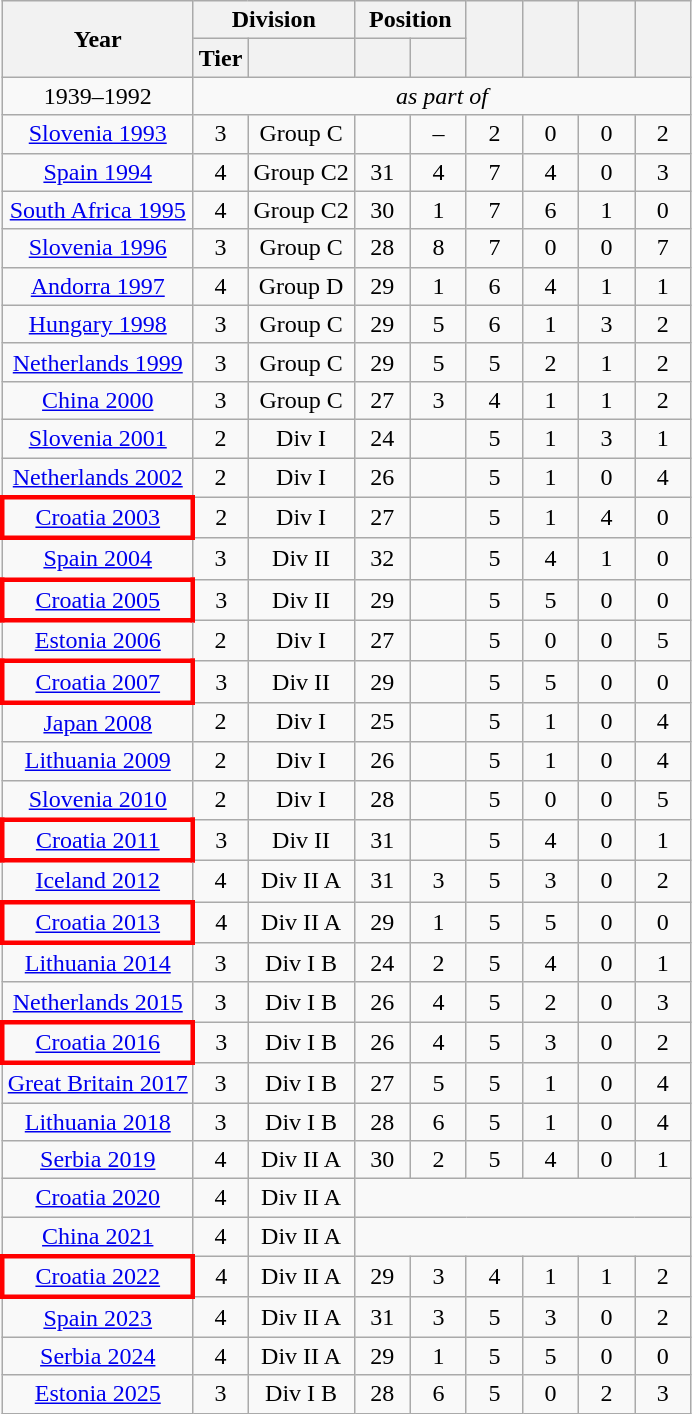<table class="wikitable" style="text-align:center">
<tr>
<th rowspan=2>Year</th>
<th colspan=2>Division</th>
<th colspan=2>Position</th>
<th rowspan=2 width=30></th>
<th rowspan=2 width=30></th>
<th rowspan=2 width=30></th>
<th rowspan=2 width=30></th>
</tr>
<tr>
<th>Tier</th>
<th></th>
<th width=30></th>
<th width=30></th>
</tr>
<tr>
<td>1939–1992</td>
<td colspan=12><em>as part of </em></td>
</tr>
<tr>
<td><a href='#'>Slovenia 1993</a></td>
<td>3</td>
<td>Group C</td>
<td></td>
<td>–</td>
<td>2</td>
<td>0</td>
<td>0</td>
<td>2</td>
</tr>
<tr>
<td><a href='#'>Spain 1994</a></td>
<td>4</td>
<td>Group C2</td>
<td>31</td>
<td>4</td>
<td>7</td>
<td>4</td>
<td>0</td>
<td>3</td>
</tr>
<tr>
<td><a href='#'>South Africa 1995</a></td>
<td>4</td>
<td>Group C2</td>
<td>30</td>
<td>1</td>
<td>7</td>
<td>6</td>
<td>1</td>
<td>0</td>
</tr>
<tr>
<td><a href='#'>Slovenia 1996</a></td>
<td>3</td>
<td>Group C</td>
<td>28</td>
<td>8</td>
<td>7</td>
<td>0</td>
<td>0</td>
<td>7</td>
</tr>
<tr>
<td><a href='#'>Andorra 1997</a></td>
<td>4</td>
<td>Group D</td>
<td>29</td>
<td>1</td>
<td>6</td>
<td>4</td>
<td>1</td>
<td>1</td>
</tr>
<tr>
<td><a href='#'>Hungary 1998</a></td>
<td>3</td>
<td>Group C</td>
<td>29</td>
<td>5</td>
<td>6</td>
<td>1</td>
<td>3</td>
<td>2</td>
</tr>
<tr>
<td><a href='#'>Netherlands 1999</a></td>
<td>3</td>
<td>Group C</td>
<td>29</td>
<td>5</td>
<td>5</td>
<td>2</td>
<td>1</td>
<td>2</td>
</tr>
<tr>
<td><a href='#'>China 2000</a></td>
<td>3</td>
<td>Group C</td>
<td>27</td>
<td>3</td>
<td>4</td>
<td>1</td>
<td>1</td>
<td>2</td>
</tr>
<tr>
<td><a href='#'>Slovenia 2001</a></td>
<td>2</td>
<td>Div I</td>
<td>24</td>
<td></td>
<td>5</td>
<td>1</td>
<td>3</td>
<td>1</td>
</tr>
<tr>
<td><a href='#'>Netherlands 2002</a></td>
<td>2</td>
<td>Div I</td>
<td>26</td>
<td></td>
<td>5</td>
<td>1</td>
<td>0</td>
<td>4</td>
</tr>
<tr>
<td style="border: 3px solid red"><a href='#'>Croatia 2003</a></td>
<td>2</td>
<td>Div I</td>
<td>27</td>
<td></td>
<td>5</td>
<td>1</td>
<td>4</td>
<td>0</td>
</tr>
<tr>
<td><a href='#'>Spain 2004</a></td>
<td>3</td>
<td>Div II</td>
<td>32</td>
<td></td>
<td>5</td>
<td>4</td>
<td>1</td>
<td>0</td>
</tr>
<tr>
<td style="border: 3px solid red"><a href='#'>Croatia 2005</a></td>
<td>3</td>
<td>Div II</td>
<td>29</td>
<td></td>
<td>5</td>
<td>5</td>
<td>0</td>
<td>0</td>
</tr>
<tr>
<td><a href='#'>Estonia 2006</a></td>
<td>2</td>
<td>Div I</td>
<td>27</td>
<td></td>
<td>5</td>
<td>0</td>
<td>0</td>
<td>5</td>
</tr>
<tr>
<td style="border: 3px solid red"><a href='#'>Croatia 2007</a></td>
<td>3</td>
<td>Div II</td>
<td>29</td>
<td></td>
<td>5</td>
<td>5</td>
<td>0</td>
<td>0</td>
</tr>
<tr>
<td><a href='#'>Japan 2008</a></td>
<td>2</td>
<td>Div I</td>
<td>25</td>
<td></td>
<td>5</td>
<td>1</td>
<td>0</td>
<td>4</td>
</tr>
<tr>
<td><a href='#'>Lithuania 2009</a></td>
<td>2</td>
<td>Div I</td>
<td>26</td>
<td></td>
<td>5</td>
<td>1</td>
<td>0</td>
<td>4</td>
</tr>
<tr>
<td><a href='#'>Slovenia 2010</a></td>
<td>2</td>
<td>Div I</td>
<td>28</td>
<td></td>
<td>5</td>
<td>0</td>
<td>0</td>
<td>5</td>
</tr>
<tr>
<td style="border: 3px solid red"><a href='#'>Croatia 2011</a></td>
<td>3</td>
<td>Div II</td>
<td>31</td>
<td></td>
<td>5</td>
<td>4</td>
<td>0</td>
<td>1</td>
</tr>
<tr>
<td><a href='#'>Iceland 2012</a></td>
<td>4</td>
<td>Div II A</td>
<td>31</td>
<td>3</td>
<td>5</td>
<td>3</td>
<td>0</td>
<td>2</td>
</tr>
<tr>
<td style="border: 3px solid red"><a href='#'>Croatia 2013</a></td>
<td>4</td>
<td>Div II A</td>
<td>29</td>
<td>1</td>
<td>5</td>
<td>5</td>
<td>0</td>
<td>0</td>
</tr>
<tr>
<td><a href='#'>Lithuania 2014</a></td>
<td>3</td>
<td>Div I B</td>
<td>24</td>
<td>2</td>
<td>5</td>
<td>4</td>
<td>0</td>
<td>1</td>
</tr>
<tr>
<td><a href='#'>Netherlands 2015</a></td>
<td>3</td>
<td>Div I B</td>
<td>26</td>
<td>4</td>
<td>5</td>
<td>2</td>
<td>0</td>
<td>3</td>
</tr>
<tr>
<td style="border: 3px solid red"><a href='#'>Croatia 2016</a></td>
<td>3</td>
<td>Div I B</td>
<td>26</td>
<td>4</td>
<td>5</td>
<td>3</td>
<td>0</td>
<td>2</td>
</tr>
<tr>
<td><a href='#'>Great Britain 2017</a></td>
<td>3</td>
<td>Div I B</td>
<td>27</td>
<td>5</td>
<td>5</td>
<td>1</td>
<td>0</td>
<td>4</td>
</tr>
<tr>
<td><a href='#'>Lithuania 2018</a></td>
<td>3</td>
<td>Div I B</td>
<td>28</td>
<td>6</td>
<td>5</td>
<td>1</td>
<td>0</td>
<td>4</td>
</tr>
<tr>
<td><a href='#'>Serbia 2019</a></td>
<td>4</td>
<td>Div II A</td>
<td>30</td>
<td>2</td>
<td>5</td>
<td>4</td>
<td>0</td>
<td>1</td>
</tr>
<tr>
<td><a href='#'>Croatia 2020</a></td>
<td>4</td>
<td>Div II A</td>
<td colspan=6 align=center></td>
</tr>
<tr>
<td><a href='#'>China 2021</a></td>
<td>4</td>
<td>Div II A</td>
<td colspan=6 align=center></td>
</tr>
<tr>
<td style="border: 3px solid red"><a href='#'>Croatia 2022</a></td>
<td>4</td>
<td>Div II A</td>
<td>29</td>
<td>3</td>
<td>4</td>
<td>1</td>
<td>1</td>
<td>2</td>
</tr>
<tr>
<td><a href='#'>Spain 2023</a></td>
<td>4</td>
<td>Div II A</td>
<td>31</td>
<td>3</td>
<td>5</td>
<td>3</td>
<td>0</td>
<td>2</td>
</tr>
<tr>
<td><a href='#'>Serbia 2024</a></td>
<td>4</td>
<td>Div II A</td>
<td>29</td>
<td>1</td>
<td>5</td>
<td>5</td>
<td>0</td>
<td>0</td>
</tr>
<tr>
<td><a href='#'>Estonia 2025</a></td>
<td>3</td>
<td>Div I B</td>
<td>28</td>
<td>6</td>
<td>5</td>
<td>0</td>
<td>2</td>
<td>3</td>
</tr>
</table>
